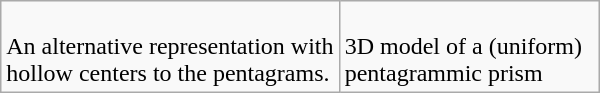<table class=wikitable width=400>
<tr>
<td><br>An alternative representation with hollow centers to the pentagrams.</td>
<td><br>3D model of a (uniform) pentagrammic prism</td>
</tr>
</table>
